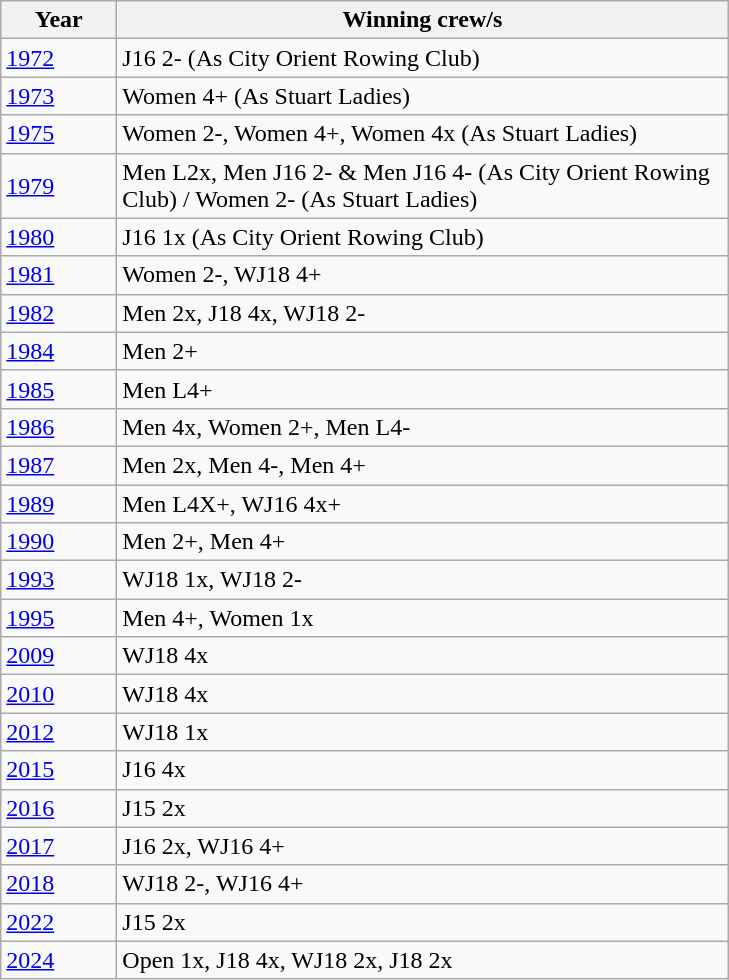<table class="wikitable">
<tr>
<th width=70>Year</th>
<th width=400>Winning crew/s</th>
</tr>
<tr>
<td><a href='#'>1972</a></td>
<td>J16 2-  (As City Orient Rowing Club)</td>
</tr>
<tr>
<td><a href='#'>1973</a></td>
<td>Women 4+  (As Stuart Ladies)</td>
</tr>
<tr>
<td><a href='#'>1975</a></td>
<td>Women 2-, Women 4+, Women 4x (As Stuart Ladies)</td>
</tr>
<tr>
<td><a href='#'>1979</a></td>
<td>Men L2x, Men J16 2- & Men J16 4- (As City Orient Rowing Club) / Women 2- (As Stuart Ladies)</td>
</tr>
<tr>
<td><a href='#'>1980</a></td>
<td>J16 1x (As City Orient Rowing Club)</td>
</tr>
<tr>
<td><a href='#'>1981</a></td>
<td>Women 2-, WJ18 4+</td>
</tr>
<tr>
<td><a href='#'>1982</a></td>
<td>Men 2x, J18 4x, WJ18 2-</td>
</tr>
<tr>
<td><a href='#'>1984</a></td>
<td>Men 2+</td>
</tr>
<tr>
<td><a href='#'>1985</a></td>
<td>Men L4+</td>
</tr>
<tr>
<td><a href='#'>1986</a></td>
<td>Men 4x, Women 2+, Men L4-</td>
</tr>
<tr>
<td><a href='#'>1987</a></td>
<td>Men 2x, Men 4-, Men 4+</td>
</tr>
<tr>
<td><a href='#'>1989</a></td>
<td>Men L4X+, WJ16 4x+</td>
</tr>
<tr>
<td><a href='#'>1990</a></td>
<td>Men 2+, Men 4+</td>
</tr>
<tr>
<td><a href='#'>1993</a></td>
<td>WJ18 1x, WJ18 2-</td>
</tr>
<tr>
<td><a href='#'>1995</a></td>
<td>Men 4+, Women 1x</td>
</tr>
<tr>
<td><a href='#'>2009</a></td>
<td>WJ18 4x </td>
</tr>
<tr>
<td><a href='#'>2010</a></td>
<td>WJ18 4x </td>
</tr>
<tr>
<td><a href='#'>2012</a></td>
<td>WJ18 1x </td>
</tr>
<tr>
<td><a href='#'>2015</a></td>
<td>J16 4x </td>
</tr>
<tr>
<td><a href='#'>2016</a></td>
<td>J15 2x </td>
</tr>
<tr>
<td><a href='#'>2017</a></td>
<td>J16 2x, WJ16 4+ </td>
</tr>
<tr>
<td><a href='#'>2018</a></td>
<td>WJ18 2-, WJ16 4+ </td>
</tr>
<tr>
<td><a href='#'>2022</a></td>
<td>J15 2x</td>
</tr>
<tr>
<td><a href='#'>2024</a></td>
<td>Open 1x, J18 4x, WJ18 2x, J18 2x </td>
</tr>
</table>
